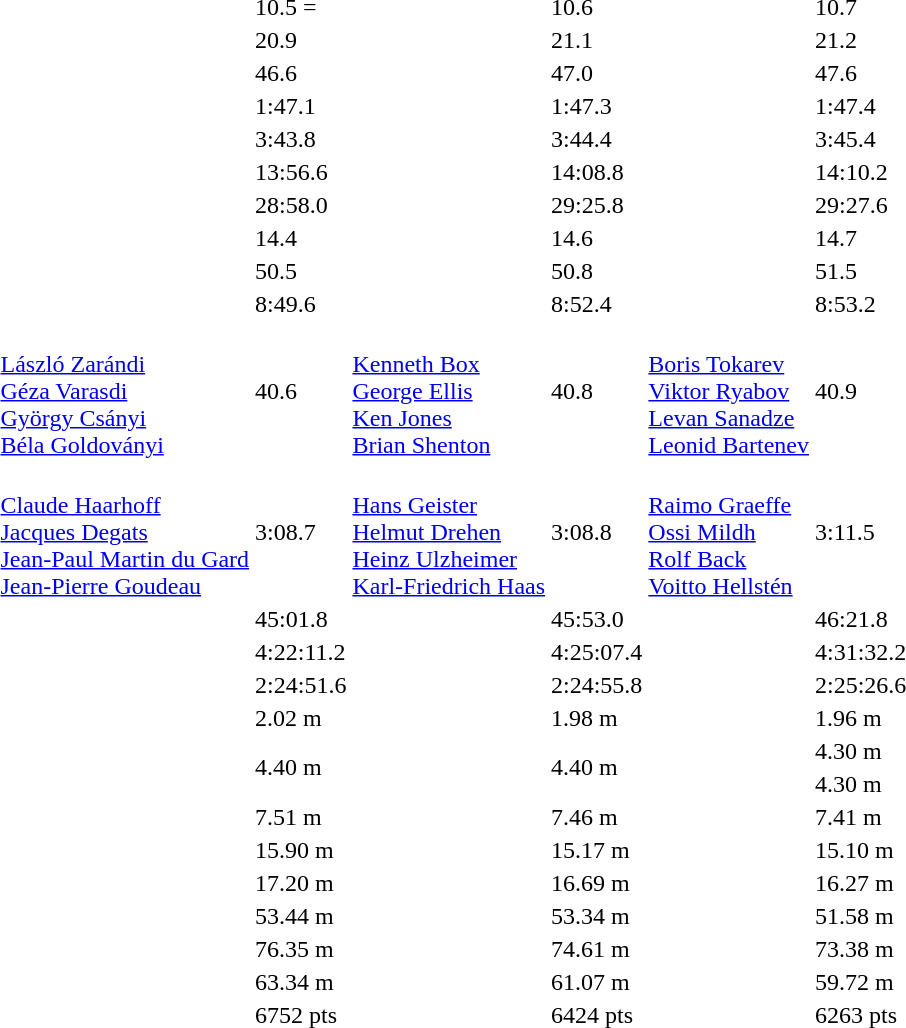<table>
<tr>
<td></td>
<td></td>
<td>10.5 =</td>
<td></td>
<td>10.6</td>
<td></td>
<td>10.7</td>
</tr>
<tr>
<td></td>
<td></td>
<td>20.9 </td>
<td></td>
<td>21.1</td>
<td></td>
<td>21.2</td>
</tr>
<tr>
<td></td>
<td></td>
<td>46.6 </td>
<td></td>
<td>47.0</td>
<td></td>
<td>47.6</td>
</tr>
<tr>
<td></td>
<td></td>
<td>1:47.1 </td>
<td></td>
<td>1:47.3</td>
<td></td>
<td>1:47.4</td>
</tr>
<tr>
<td></td>
<td></td>
<td>3:43.8 </td>
<td></td>
<td>3:44.4</td>
<td></td>
<td>3:45.4</td>
</tr>
<tr>
<td></td>
<td></td>
<td>13:56.6 </td>
<td></td>
<td>14:08.8</td>
<td></td>
<td>14:10.2</td>
</tr>
<tr>
<td></td>
<td></td>
<td>28:58.0 </td>
<td></td>
<td>29:25.8</td>
<td></td>
<td>29:27.6</td>
</tr>
<tr>
<td></td>
<td></td>
<td>14.4</td>
<td></td>
<td>14.6</td>
<td></td>
<td>14.7</td>
</tr>
<tr>
<td></td>
<td></td>
<td>50.5 </td>
<td></td>
<td>50.8</td>
<td></td>
<td>51.5</td>
</tr>
<tr>
<td></td>
<td></td>
<td>8:49.6 </td>
<td></td>
<td>8:52.4</td>
<td></td>
<td>8:53.2</td>
</tr>
<tr>
<td></td>
<td><br><a href='#'>László Zarándi</a><br><a href='#'>Géza Varasdi</a><br><a href='#'>György Csányi</a><br><a href='#'>Béla Goldoványi</a></td>
<td>40.6 </td>
<td><br><a href='#'>Kenneth Box</a><br><a href='#'>George Ellis</a><br><a href='#'>Ken Jones</a><br><a href='#'>Brian Shenton</a></td>
<td>40.8</td>
<td><br><a href='#'>Boris Tokarev</a><br><a href='#'>Viktor Ryabov</a><br><a href='#'>Levan Sanadze</a><br><a href='#'>Leonid Bartenev</a></td>
<td>40.9</td>
</tr>
<tr>
<td></td>
<td><br><a href='#'>Claude Haarhoff</a><br><a href='#'>Jacques Degats</a><br><a href='#'>Jean-Paul Martin du Gard</a><br><a href='#'>Jean-Pierre Goudeau</a></td>
<td>3:08.7 </td>
<td><br><a href='#'>Hans Geister</a><br><a href='#'>Helmut Drehen</a><br><a href='#'>Heinz Ulzheimer</a><br><a href='#'>Karl-Friedrich Haas</a></td>
<td>3:08.8</td>
<td><br><a href='#'>Raimo Graeffe</a><br><a href='#'>Ossi Mildh</a><br><a href='#'>Rolf Back</a><br><a href='#'>Voitto Hellstén</a></td>
<td>3:11.5</td>
</tr>
<tr>
<td></td>
<td></td>
<td>45:01.8 </td>
<td></td>
<td>45:53.0</td>
<td></td>
<td>46:21.8</td>
</tr>
<tr>
<td></td>
<td></td>
<td>4:22:11.2 </td>
<td></td>
<td>4:25:07.4</td>
<td></td>
<td>4:31:32.2</td>
</tr>
<tr>
<td></td>
<td></td>
<td>2:24:51.6 </td>
<td></td>
<td>2:24:55.8</td>
<td></td>
<td>2:25:26.6</td>
</tr>
<tr>
<td></td>
<td></td>
<td>2.02 m </td>
<td></td>
<td>1.98 m</td>
<td></td>
<td>1.96 m</td>
</tr>
<tr>
<td rowspan=2></td>
<td rowspan=2></td>
<td rowspan=2>4.40 m </td>
<td rowspan=2></td>
<td rowspan=2>4.40 m </td>
<td></td>
<td>4.30 m</td>
</tr>
<tr>
<td></td>
<td>4.30 m</td>
</tr>
<tr>
<td></td>
<td></td>
<td>7.51 m</td>
<td></td>
<td>7.46 m</td>
<td></td>
<td>7.41 m</td>
</tr>
<tr>
<td></td>
<td></td>
<td>15.90 m </td>
<td></td>
<td>15.17 m</td>
<td></td>
<td>15.10 m</td>
</tr>
<tr>
<td></td>
<td></td>
<td>17.20 m </td>
<td></td>
<td>16.69 m</td>
<td></td>
<td>16.27 m</td>
</tr>
<tr>
<td></td>
<td></td>
<td>53.44 m</td>
<td></td>
<td>53.34 m</td>
<td></td>
<td>51.58 m</td>
</tr>
<tr>
<td></td>
<td></td>
<td>76.35 m</td>
<td></td>
<td>74.61 m</td>
<td></td>
<td>73.38 m</td>
</tr>
<tr>
<td></td>
<td></td>
<td>63.34 m </td>
<td></td>
<td>61.07 m</td>
<td></td>
<td>59.72 m</td>
</tr>
<tr>
<td></td>
<td></td>
<td>6752 pts</td>
<td></td>
<td>6424 pts</td>
<td></td>
<td>6263 pts</td>
</tr>
</table>
